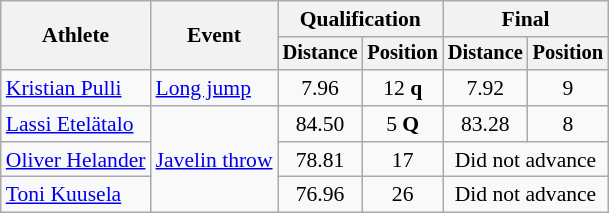<table class=wikitable style="font-size:90%">
<tr>
<th rowspan="2">Athlete</th>
<th rowspan="2">Event</th>
<th colspan="2">Qualification</th>
<th colspan="2">Final</th>
</tr>
<tr style="font-size:95%">
<th>Distance</th>
<th>Position</th>
<th>Distance</th>
<th>Position</th>
</tr>
<tr align=center>
<td align=left><a href='#'>Kristian Pulli</a></td>
<td align=left><a href='#'>Long jump</a></td>
<td>7.96</td>
<td>12 <strong>q</strong></td>
<td>7.92</td>
<td>9</td>
</tr>
<tr align=center>
<td align=left><a href='#'>Lassi Etelätalo</a></td>
<td rowspan="3" align=left><a href='#'>Javelin throw</a></td>
<td>84.50</td>
<td>5 <strong>Q</strong></td>
<td>83.28</td>
<td>8</td>
</tr>
<tr align=center>
<td align=left><a href='#'>Oliver Helander</a></td>
<td>78.81</td>
<td>17</td>
<td colspan=2>Did not advance</td>
</tr>
<tr align=center>
<td align=left><a href='#'>Toni Kuusela</a></td>
<td>76.96</td>
<td>26</td>
<td colspan=2>Did not advance</td>
</tr>
</table>
